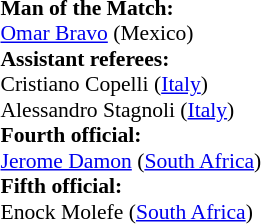<table width=50% style="font-size: 90%">
<tr>
<td><br><strong>Man of the Match:</strong>
<br><a href='#'>Omar Bravo</a> (Mexico)<br><strong>Assistant referees:</strong>
<br>Cristiano Copelli (<a href='#'>Italy</a>)
<br>Alessandro Stagnoli (<a href='#'>Italy</a>)
<br><strong>Fourth official:</strong>
<br><a href='#'>Jerome Damon</a> (<a href='#'>South Africa</a>)
<br><strong>Fifth official:</strong>
<br>Enock Molefe (<a href='#'>South Africa</a>)</td>
</tr>
</table>
